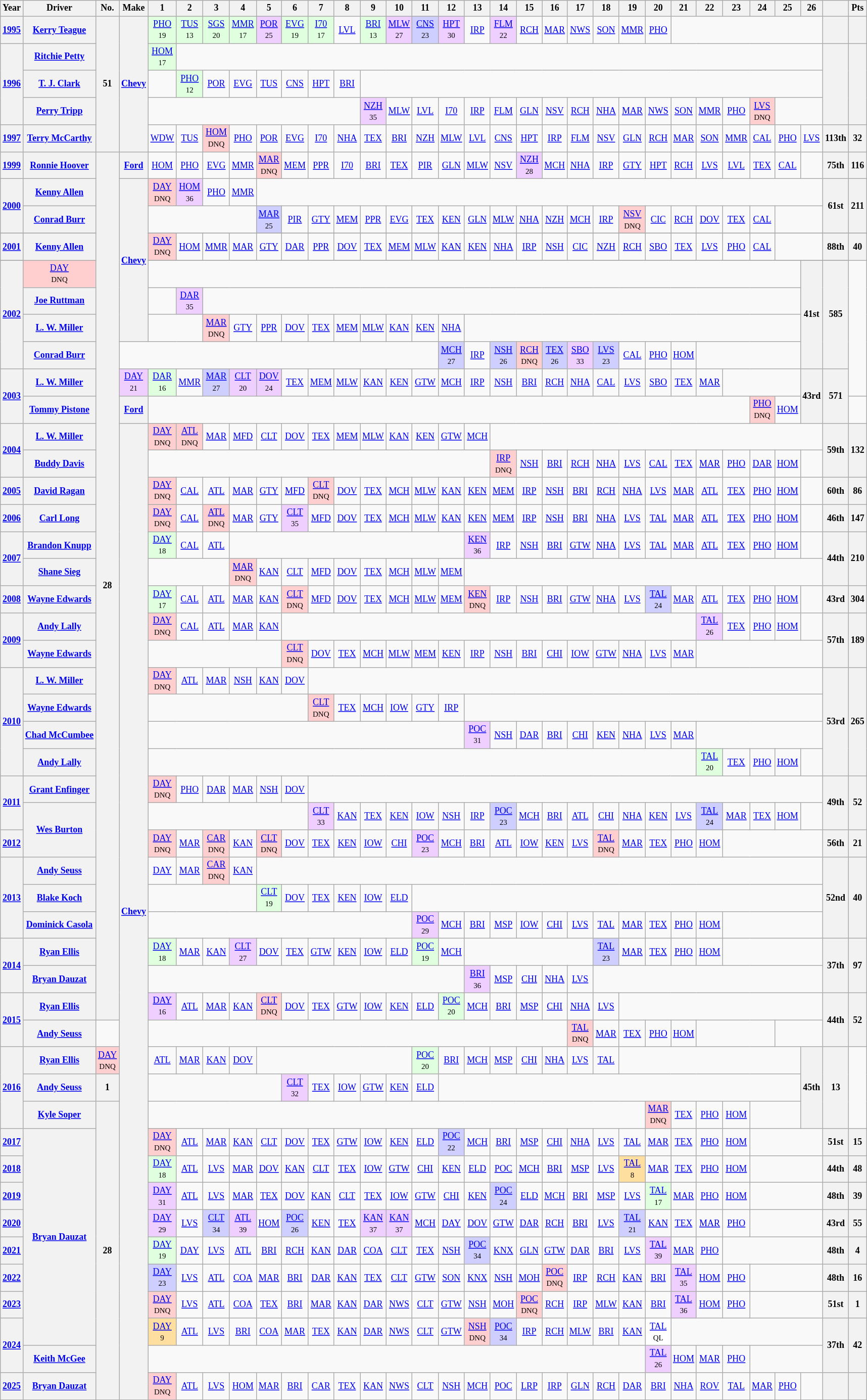<table class="wikitable" style="text-align:center; font-size:75%">
<tr>
<th>Year</th>
<th>Driver</th>
<th>No.</th>
<th>Make</th>
<th>1</th>
<th>2</th>
<th>3</th>
<th>4</th>
<th>5</th>
<th>6</th>
<th>7</th>
<th>8</th>
<th>9</th>
<th>10</th>
<th>11</th>
<th>12</th>
<th>13</th>
<th>14</th>
<th>15</th>
<th>16</th>
<th>17</th>
<th>18</th>
<th>19</th>
<th>20</th>
<th>21</th>
<th>22</th>
<th>23</th>
<th>24</th>
<th>25</th>
<th>26</th>
<th></th>
<th>Pts</th>
</tr>
<tr>
<th><a href='#'>1995</a></th>
<th><a href='#'>Kerry Teague</a></th>
<th rowspan=5>51</th>
<th rowspan=5><a href='#'>Chevy</a></th>
<td style="background:#DFFFDF;"><a href='#'>PHO</a><br><small>19</small></td>
<td style="background:#DFFFDF;"><a href='#'>TUS</a><br><small>13</small></td>
<td style="background:#DFFFDF;"><a href='#'>SGS</a><br><small>20</small></td>
<td style="background:#DFFFDF;"><a href='#'>MMR</a><br><small>17</small></td>
<td style="background:#EFCFFF;"><a href='#'>POR</a><br><small>25</small></td>
<td style="background:#DFFFDF;"><a href='#'>EVG</a><br><small>19</small></td>
<td style="background:#DFFFDF;"><a href='#'>I70</a><br><small>17</small></td>
<td><a href='#'>LVL</a></td>
<td style="background:#DFFFDF;"><a href='#'>BRI</a><br><small>13</small></td>
<td style="background:#EFCFFF;"><a href='#'>MLW</a><br><small>27</small></td>
<td style="background:#CFCFFF;"><a href='#'>CNS</a><br><small>23</small></td>
<td style="background:#EFCFFF;"><a href='#'>HPT</a><br><small>30</small></td>
<td><a href='#'>IRP</a></td>
<td style="background:#EFCFFF;"><a href='#'>FLM</a><br><small>22</small></td>
<td><a href='#'>RCH</a></td>
<td><a href='#'>MAR</a></td>
<td><a href='#'>NWS</a></td>
<td><a href='#'>SON</a></td>
<td><a href='#'>MMR</a></td>
<td><a href='#'>PHO</a></td>
<td colspan=6></td>
<th></th>
<th></th>
</tr>
<tr>
<th rowspan=3><a href='#'>1996</a></th>
<th><a href='#'>Ritchie Petty</a></th>
<td style="background:#DFFFDF;"><a href='#'>HOM</a><br><small>17</small></td>
<td colspan=25></td>
<th rowspan=3></th>
<th rowspan=3></th>
</tr>
<tr>
<th><a href='#'>T. J. Clark</a></th>
<td colspan=1></td>
<td style="background:#DFFFDF;"><a href='#'>PHO</a><br><small>12</small></td>
<td><a href='#'>POR</a></td>
<td><a href='#'>EVG</a></td>
<td><a href='#'>TUS</a></td>
<td><a href='#'>CNS</a></td>
<td><a href='#'>HPT</a></td>
<td><a href='#'>BRI</a></td>
<td colspan=18></td>
</tr>
<tr>
<th><a href='#'>Perry Tripp</a></th>
<td colspan=8></td>
<td style="background:#EFCFFF;"><a href='#'>NZH</a><br><small>35</small></td>
<td><a href='#'>MLW</a></td>
<td><a href='#'>LVL</a></td>
<td><a href='#'>I70</a></td>
<td><a href='#'>IRP</a></td>
<td><a href='#'>FLM</a></td>
<td><a href='#'>GLN</a></td>
<td><a href='#'>NSV</a></td>
<td><a href='#'>RCH</a></td>
<td><a href='#'>NHA</a></td>
<td><a href='#'>MAR</a></td>
<td><a href='#'>NWS</a></td>
<td><a href='#'>SON</a></td>
<td><a href='#'>MMR</a></td>
<td><a href='#'>PHO</a></td>
<td style="background:#FFCFCF;"><a href='#'>LVS</a><br><small>DNQ</small></td>
<td colspan=2></td>
</tr>
<tr>
<th><a href='#'>1997</a></th>
<th><a href='#'>Terry McCarthy</a></th>
<td><a href='#'>WDW</a></td>
<td><a href='#'>TUS</a></td>
<td style="background:#FFCFCF;"><a href='#'>HOM</a><br><small>DNQ</small></td>
<td><a href='#'>PHO</a></td>
<td><a href='#'>POR</a></td>
<td><a href='#'>EVG</a></td>
<td><a href='#'>I70</a></td>
<td><a href='#'>NHA</a></td>
<td><a href='#'>TEX</a></td>
<td><a href='#'>BRI</a></td>
<td><a href='#'>NZH</a></td>
<td><a href='#'>MLW</a></td>
<td><a href='#'>LVL</a></td>
<td><a href='#'>CNS</a></td>
<td><a href='#'>HPT</a></td>
<td><a href='#'>IRP</a></td>
<td><a href='#'>FLM</a></td>
<td><a href='#'>NSV</a></td>
<td><a href='#'>GLN</a></td>
<td><a href='#'>RCH</a></td>
<td><a href='#'>MAR</a></td>
<td><a href='#'>SON</a></td>
<td><a href='#'>MMR</a></td>
<td><a href='#'>CAL</a></td>
<td><a href='#'>PHO</a></td>
<td><a href='#'>LVS</a></td>
<th>113th</th>
<th>32</th>
</tr>
<tr>
<th><a href='#'>1999</a></th>
<th><a href='#'>Ronnie Hoover</a></th>
<th rowspan=34>28</th>
<th><a href='#'>Ford</a></th>
<td><a href='#'>HOM</a></td>
<td><a href='#'>PHO</a></td>
<td><a href='#'>EVG</a></td>
<td><a href='#'>MMR</a></td>
<td style="background:#FFCFCF;"><a href='#'>MAR</a><br><small>DNQ</small></td>
<td><a href='#'>MEM</a></td>
<td><a href='#'>PPR</a></td>
<td><a href='#'>I70</a></td>
<td><a href='#'>BRI</a></td>
<td><a href='#'>TEX</a></td>
<td><a href='#'>PIR</a></td>
<td><a href='#'>GLN</a></td>
<td><a href='#'>MLW</a></td>
<td><a href='#'>NSV</a></td>
<td style="background:#EFCFFF;"><a href='#'>NZH</a><br><small>28</small></td>
<td><a href='#'>MCH</a></td>
<td><a href='#'>NHA</a></td>
<td><a href='#'>IRP</a></td>
<td><a href='#'>GTY</a></td>
<td><a href='#'>HPT</a></td>
<td><a href='#'>RCH</a></td>
<td><a href='#'>LVS</a></td>
<td><a href='#'>LVL</a></td>
<td><a href='#'>TEX</a></td>
<td><a href='#'>CAL</a></td>
<td colspan=1></td>
<th>75th</th>
<th>116</th>
</tr>
<tr>
<th rowspan=2><a href='#'>2000</a></th>
<th><a href='#'>Kenny Allen</a></th>
<th rowspan=8><a href='#'>Chevy</a></th>
<td style="background:#FFCFCF;"><a href='#'>DAY</a><br><small>DNQ</small></td>
<td style="background:#EFCFFF;"><a href='#'>HOM</a><br><small>36</small></td>
<td><a href='#'>PHO</a></td>
<td><a href='#'>MMR</a></td>
<td colspan=22></td>
<th rowspan=2>61st</th>
<th rowspan=2>211</th>
</tr>
<tr>
<th><a href='#'>Conrad Burr</a></th>
<td colspan=4></td>
<td style="background:#CFCFFF;"><a href='#'>MAR</a><br><small>25</small></td>
<td><a href='#'>PIR</a></td>
<td><a href='#'>GTY</a></td>
<td><a href='#'>MEM</a></td>
<td><a href='#'>PPR</a></td>
<td><a href='#'>EVG</a></td>
<td><a href='#'>TEX</a></td>
<td><a href='#'>KEN</a></td>
<td><a href='#'>GLN</a></td>
<td><a href='#'>MLW</a></td>
<td><a href='#'>NHA</a></td>
<td><a href='#'>NZH</a></td>
<td><a href='#'>MCH</a></td>
<td><a href='#'>IRP</a></td>
<td style="background:#FFCFCF;"><a href='#'>NSV</a><br><small>DNQ</small></td>
<td><a href='#'>CIC</a></td>
<td><a href='#'>RCH</a></td>
<td><a href='#'>DOV</a></td>
<td><a href='#'>TEX</a></td>
<td><a href='#'>CAL</a></td>
<td colspan=2></td>
</tr>
<tr>
</tr>
<tr>
<th><a href='#'>2001</a></th>
<th rowspan=2><a href='#'>Kenny Allen</a></th>
<td style="background:#FFCFCF;"><a href='#'>DAY</a><br><small>DNQ</small></td>
<td><a href='#'>HOM</a></td>
<td><a href='#'>MMR</a></td>
<td><a href='#'>MAR</a></td>
<td><a href='#'>GTY</a></td>
<td><a href='#'>DAR</a></td>
<td><a href='#'>PPR</a></td>
<td><a href='#'>DOV</a></td>
<td><a href='#'>TEX</a></td>
<td><a href='#'>MEM</a></td>
<td><a href='#'>MLW</a></td>
<td><a href='#'>KAN</a></td>
<td><a href='#'>KEN</a></td>
<td><a href='#'>NHA</a></td>
<td><a href='#'>IRP</a></td>
<td><a href='#'>NSH</a></td>
<td><a href='#'>CIC</a></td>
<td><a href='#'>NZH</a></td>
<td><a href='#'>RCH</a></td>
<td><a href='#'>SBO</a></td>
<td><a href='#'>TEX</a></td>
<td><a href='#'>LVS</a></td>
<td><a href='#'>PHO</a></td>
<td><a href='#'>CAL</a></td>
<td colspan=2></td>
<th>88th</th>
<th>40</th>
</tr>
<tr>
</tr>
<tr>
<th rowspan=4><a href='#'>2002</a></th>
<td style="background:#FFCFCF;"><a href='#'>DAY</a><br><small>DNQ</small></td>
<td colspan=25></td>
<th rowspan=4>41st</th>
<th rowspan=4>585</th>
</tr>
<tr>
<th><a href='#'>Joe Ruttman</a></th>
<td colspan=1></td>
<td style="background:#EFCFFF;"><a href='#'>DAR</a><br><small>35</small></td>
<td colspan=24></td>
</tr>
<tr>
<th><a href='#'>L. W. Miller</a></th>
<td colspan=2></td>
<td style="background:#FFCFCF;"><a href='#'>MAR</a><br><small>DNQ</small></td>
<td><a href='#'>GTY</a></td>
<td><a href='#'>PPR</a></td>
<td><a href='#'>DOV</a></td>
<td><a href='#'>TEX</a></td>
<td><a href='#'>MEM</a></td>
<td><a href='#'>MLW</a></td>
<td><a href='#'>KAN</a></td>
<td><a href='#'>KEN</a></td>
<td><a href='#'>NHA</a></td>
<td colspan=14></td>
</tr>
<tr>
<th><a href='#'>Conrad Burr</a></th>
<td colspan=12></td>
<td style="background:#CFCFFF;"><a href='#'>MCH</a><br><small>27</small></td>
<td><a href='#'>IRP</a></td>
<td style="background:#CFCFFF;"><a href='#'>NSH</a><br><small>26</small></td>
<td style="background:#FFCFCF;"><a href='#'>RCH</a><br><small>DNQ</small></td>
<td style="background:#CFCFFF;"><a href='#'>TEX</a><br><small>26</small></td>
<td style="background:#EFCFFF;"><a href='#'>SBO</a><br><small>33</small></td>
<td style="background:#CFCFFF;"><a href='#'>LVS</a><br><small>23</small></td>
<td><a href='#'>CAL</a></td>
<td><a href='#'>PHO</a></td>
<td><a href='#'>HOM</a></td>
<td colspan=4></td>
</tr>
<tr>
<th rowspan=2><a href='#'>2003</a></th>
<th><a href='#'>L. W. Miller</a></th>
<td style="background:#EFCFFF;"><a href='#'>DAY</a><br><small>21</small></td>
<td style="background:#DFFFDF;"><a href='#'>DAR</a><br><small>16</small></td>
<td><a href='#'>MMR</a></td>
<td style="background:#CFCFFF;"><a href='#'>MAR</a><br><small>27</small></td>
<td style="background:#EFCFFF;"><a href='#'>CLT</a><br><small>20</small></td>
<td style="background:#EFCFFF;"><a href='#'>DOV</a><br><small>24</small></td>
<td><a href='#'>TEX</a></td>
<td><a href='#'>MEM</a></td>
<td><a href='#'>MLW</a></td>
<td><a href='#'>KAN</a></td>
<td><a href='#'>KEN</a></td>
<td><a href='#'>GTW</a></td>
<td><a href='#'>MCH</a></td>
<td><a href='#'>IRP</a></td>
<td><a href='#'>NSH</a></td>
<td><a href='#'>BRI</a></td>
<td><a href='#'>RCH</a></td>
<td><a href='#'>NHA</a></td>
<td><a href='#'>CAL</a></td>
<td><a href='#'>LVS</a></td>
<td><a href='#'>SBO</a></td>
<td><a href='#'>TEX</a></td>
<td><a href='#'>MAR</a></td>
<td colspan=3></td>
<th rowspan=2>43rd</th>
<th rowspan=2>571</th>
</tr>
<tr>
<th><a href='#'>Tommy Pistone</a></th>
<th><a href='#'>Ford</a></th>
<td colspan=23></td>
<td style="background:#FFCFCF;"><a href='#'>PHO</a><br><small>DNQ</small></td>
<td><a href='#'>HOM</a></td>
<td colspan=1></td>
</tr>
<tr>
<th rowspan=2><a href='#'>2004</a></th>
<th><a href='#'>L. W. Miller</a></th>
<th rowspan=36><a href='#'>Chevy</a></th>
<td style="background:#FFCFCF;"><a href='#'>DAY</a><br><small>DNQ</small></td>
<td style="background:#FFCFCF;"><a href='#'>ATL</a><br><small>DNQ</small></td>
<td><a href='#'>MAR</a></td>
<td><a href='#'>MFD</a></td>
<td><a href='#'>CLT</a></td>
<td><a href='#'>DOV</a></td>
<td><a href='#'>TEX</a></td>
<td><a href='#'>MEM</a></td>
<td><a href='#'>MLW</a></td>
<td><a href='#'>KAN</a></td>
<td><a href='#'>KEN</a></td>
<td><a href='#'>GTW</a></td>
<td><a href='#'>MCH</a></td>
<td colspan=13></td>
<th rowspan=2>59th</th>
<th rowspan=2>132</th>
</tr>
<tr>
<th><a href='#'>Buddy Davis</a></th>
<td colspan=13></td>
<td style="background:#FFCFCF;"><a href='#'>IRP</a><br><small>DNQ</small></td>
<td><a href='#'>NSH</a></td>
<td><a href='#'>BRI</a></td>
<td><a href='#'>RCH</a></td>
<td><a href='#'>NHA</a></td>
<td><a href='#'>LVS</a></td>
<td><a href='#'>CAL</a></td>
<td><a href='#'>TEX</a></td>
<td><a href='#'>MAR</a></td>
<td><a href='#'>PHO</a></td>
<td><a href='#'>DAR</a></td>
<td><a href='#'>HOM</a></td>
<td colspan=1></td>
</tr>
<tr>
<th><a href='#'>2005</a></th>
<th><a href='#'>David Ragan</a></th>
<td style="background:#FFCFCF;"><a href='#'>DAY</a><br><small>DNQ</small></td>
<td><a href='#'>CAL</a></td>
<td><a href='#'>ATL</a></td>
<td><a href='#'>MAR</a></td>
<td><a href='#'>GTY</a></td>
<td><a href='#'>MFD</a></td>
<td style="background:#FFCFCF;"><a href='#'>CLT</a><br><small>DNQ</small></td>
<td><a href='#'>DOV</a></td>
<td><a href='#'>TEX</a></td>
<td><a href='#'>MCH</a></td>
<td><a href='#'>MLW</a></td>
<td><a href='#'>KAN</a></td>
<td><a href='#'>KEN</a></td>
<td><a href='#'>MEM</a></td>
<td><a href='#'>IRP</a></td>
<td><a href='#'>NSH</a></td>
<td><a href='#'>BRI</a></td>
<td><a href='#'>RCH</a></td>
<td><a href='#'>NHA</a></td>
<td><a href='#'>LVS</a></td>
<td><a href='#'>MAR</a></td>
<td><a href='#'>ATL</a></td>
<td><a href='#'>TEX</a></td>
<td><a href='#'>PHO</a></td>
<td><a href='#'>HOM</a></td>
<td colspan=1></td>
<th>60th</th>
<th>86</th>
</tr>
<tr>
<th><a href='#'>2006</a></th>
<th><a href='#'>Carl Long</a></th>
<td style="background:#FFCFCF;"><a href='#'>DAY</a><br><small>DNQ</small></td>
<td><a href='#'>CAL</a></td>
<td style="background:#FFCFCF;"><a href='#'>ATL</a><br><small>DNQ</small></td>
<td><a href='#'>MAR</a></td>
<td><a href='#'>GTY</a></td>
<td style="background:#EFCFFF;"><a href='#'>CLT</a><br><small>35</small></td>
<td><a href='#'>MFD</a></td>
<td><a href='#'>DOV</a></td>
<td><a href='#'>TEX</a></td>
<td><a href='#'>MCH</a></td>
<td><a href='#'>MLW</a></td>
<td><a href='#'>KAN</a></td>
<td><a href='#'>KEN</a></td>
<td><a href='#'>MEM</a></td>
<td><a href='#'>IRP</a></td>
<td><a href='#'>NSH</a></td>
<td><a href='#'>BRI</a></td>
<td><a href='#'>NHA</a></td>
<td><a href='#'>LVS</a></td>
<td><a href='#'>TAL</a></td>
<td><a href='#'>MAR</a></td>
<td><a href='#'>ATL</a></td>
<td><a href='#'>TEX</a></td>
<td><a href='#'>PHO</a></td>
<td><a href='#'>HOM</a></td>
<td colspan=1></td>
<th>46th</th>
<th>147</th>
</tr>
<tr>
<th rowspan=2><a href='#'>2007</a></th>
<th><a href='#'>Brandon Knupp</a></th>
<td style="background:#DFFFDF;"><a href='#'>DAY</a><br><small>18</small></td>
<td><a href='#'>CAL</a></td>
<td><a href='#'>ATL</a></td>
<td colspan=9></td>
<td style="background:#EFCFFF;"><a href='#'>KEN</a><br><small>36</small></td>
<td><a href='#'>IRP</a></td>
<td><a href='#'>NSH</a></td>
<td><a href='#'>BRI</a></td>
<td><a href='#'>GTW</a></td>
<td><a href='#'>NHA</a></td>
<td><a href='#'>LVS</a></td>
<td><a href='#'>TAL</a></td>
<td><a href='#'>MAR</a></td>
<td><a href='#'>ATL</a></td>
<td><a href='#'>TEX</a></td>
<td><a href='#'>PHO</a></td>
<td><a href='#'>HOM</a></td>
<td colspan=1></td>
<th rowspan=2>44th</th>
<th rowspan=2>210</th>
</tr>
<tr>
<th><a href='#'>Shane Sieg</a></th>
<td colspan=3></td>
<td style="background:#FFCFCF;"><a href='#'>MAR</a><br><small>DNQ</small></td>
<td><a href='#'>KAN</a></td>
<td><a href='#'>CLT</a></td>
<td><a href='#'>MFD</a></td>
<td><a href='#'>DOV</a></td>
<td><a href='#'>TEX</a></td>
<td><a href='#'>MCH</a></td>
<td><a href='#'>MLW</a></td>
<td><a href='#'>MEM</a></td>
<td colspan=14></td>
</tr>
<tr>
<th><a href='#'>2008</a></th>
<th><a href='#'>Wayne Edwards</a></th>
<td style="background:#DFFFDF;"><a href='#'>DAY</a><br><small>17</small></td>
<td><a href='#'>CAL</a></td>
<td><a href='#'>ATL</a></td>
<td><a href='#'>MAR</a></td>
<td><a href='#'>KAN</a></td>
<td style="background:#FFCFCF;"><a href='#'>CLT</a><br><small>DNQ</small></td>
<td><a href='#'>MFD</a></td>
<td><a href='#'>DOV</a></td>
<td><a href='#'>TEX</a></td>
<td><a href='#'>MCH</a></td>
<td><a href='#'>MLW</a></td>
<td><a href='#'>MEM</a></td>
<td style="background:#FFCFCF;"><a href='#'>KEN</a><br><small>DNQ</small></td>
<td><a href='#'>IRP</a></td>
<td><a href='#'>NSH</a></td>
<td><a href='#'>BRI</a></td>
<td><a href='#'>GTW</a></td>
<td><a href='#'>NHA</a></td>
<td><a href='#'>LVS</a></td>
<td style="background:#CFCFFF;"><a href='#'>TAL</a><br><small>24</small></td>
<td><a href='#'>MAR</a></td>
<td><a href='#'>ATL</a></td>
<td><a href='#'>TEX</a></td>
<td><a href='#'>PHO</a></td>
<td><a href='#'>HOM</a></td>
<td colspan=1></td>
<th>43rd</th>
<th>304</th>
</tr>
<tr>
<th rowspan=2><a href='#'>2009</a></th>
<th><a href='#'>Andy Lally</a></th>
<td style="background:#FFCFCF;"><a href='#'>DAY</a><br><small>DNQ</small></td>
<td><a href='#'>CAL</a></td>
<td><a href='#'>ATL</a></td>
<td><a href='#'>MAR</a></td>
<td><a href='#'>KAN</a></td>
<td colspan=16></td>
<td style="background:#EFCFFF;"><a href='#'>TAL</a><br><small>26</small></td>
<td><a href='#'>TEX</a></td>
<td><a href='#'>PHO</a></td>
<td><a href='#'>HOM</a></td>
<td colspan=1></td>
<th rowspan=2>57th</th>
<th rowspan=2>189</th>
</tr>
<tr>
<th><a href='#'>Wayne Edwards</a></th>
<td colspan=5></td>
<td style="background:#FFCFCF;"><a href='#'>CLT</a><br><small>DNQ</small></td>
<td><a href='#'>DOV</a></td>
<td><a href='#'>TEX</a></td>
<td><a href='#'>MCH</a></td>
<td><a href='#'>MLW</a></td>
<td><a href='#'>MEM</a></td>
<td><a href='#'>KEN</a></td>
<td><a href='#'>IRP</a></td>
<td><a href='#'>NSH</a></td>
<td><a href='#'>BRI</a></td>
<td><a href='#'>CHI</a></td>
<td><a href='#'>IOW</a></td>
<td><a href='#'>GTW</a></td>
<td><a href='#'>NHA</a></td>
<td><a href='#'>LVS</a></td>
<td><a href='#'>MAR</a></td>
<td colspan=5></td>
</tr>
<tr>
<th rowspan=4><a href='#'>2010</a></th>
<th><a href='#'>L. W. Miller</a></th>
<td style="background:#FFCFCF;"><a href='#'>DAY</a><br><small>DNQ</small></td>
<td><a href='#'>ATL</a></td>
<td><a href='#'>MAR</a></td>
<td><a href='#'>NSH</a></td>
<td><a href='#'>KAN</a></td>
<td><a href='#'>DOV</a></td>
<td colspan=20></td>
<th rowspan=4>53rd</th>
<th rowspan=4>265</th>
</tr>
<tr>
<th><a href='#'>Wayne Edwards</a></th>
<td colspan=6></td>
<td style="background:#FFCFCF;"><a href='#'>CLT</a><br><small>DNQ</small></td>
<td><a href='#'>TEX</a></td>
<td><a href='#'>MCH</a></td>
<td><a href='#'>IOW</a></td>
<td><a href='#'>GTY</a></td>
<td><a href='#'>IRP</a></td>
<td colspan=14></td>
</tr>
<tr>
<th><a href='#'>Chad McCumbee</a></th>
<td colspan=12></td>
<td style="background:#EFCFFF;"><a href='#'>POC</a><br><small>31</small></td>
<td><a href='#'>NSH</a></td>
<td><a href='#'>DAR</a></td>
<td><a href='#'>BRI</a></td>
<td><a href='#'>CHI</a></td>
<td><a href='#'>KEN</a></td>
<td><a href='#'>NHA</a></td>
<td><a href='#'>LVS</a></td>
<td><a href='#'>MAR</a></td>
<td colspan=5></td>
</tr>
<tr>
<th><a href='#'>Andy Lally</a></th>
<td colspan=21></td>
<td style="background:#DFFFDF;"><a href='#'>TAL</a><br><small>20</small></td>
<td><a href='#'>TEX</a></td>
<td><a href='#'>PHO</a></td>
<td><a href='#'>HOM</a></td>
<td colspan=1></td>
</tr>
<tr>
<th rowspan=2><a href='#'>2011</a></th>
<th><a href='#'>Grant Enfinger</a></th>
<td style="background:#FFCFCF;"><a href='#'>DAY</a><br><small>DNQ</small></td>
<td><a href='#'>PHO</a></td>
<td><a href='#'>DAR</a></td>
<td><a href='#'>MAR</a></td>
<td><a href='#'>NSH</a></td>
<td><a href='#'>DOV</a></td>
<td colspan=20></td>
<th rowspan=2>49th</th>
<th rowspan=2>52</th>
</tr>
<tr>
<th rowspan=2><a href='#'>Wes Burton</a></th>
<td colspan=6></td>
<td style="background:#EFCFFF;"><a href='#'>CLT</a><br><small>33</small></td>
<td><a href='#'>KAN</a></td>
<td><a href='#'>TEX</a></td>
<td><a href='#'>KEN</a></td>
<td><a href='#'>IOW</a></td>
<td><a href='#'>NSH</a></td>
<td><a href='#'>IRP</a></td>
<td style="background:#CFCFFF;"><a href='#'>POC</a><br><small>23</small></td>
<td><a href='#'>MCH</a></td>
<td><a href='#'>BRI</a></td>
<td><a href='#'>ATL</a></td>
<td><a href='#'>CHI</a></td>
<td><a href='#'>NHA</a></td>
<td><a href='#'>KEN</a></td>
<td><a href='#'>LVS</a></td>
<td style="background:#CFCFFF;"><a href='#'>TAL</a><br><small>24</small></td>
<td><a href='#'>MAR</a></td>
<td><a href='#'>TEX</a></td>
<td><a href='#'>HOM</a></td>
<td colspan=1></td>
</tr>
<tr>
<th><a href='#'>2012</a></th>
<td style="background:#FFCFCF;"><a href='#'>DAY</a><br><small>DNQ</small></td>
<td><a href='#'>MAR</a></td>
<td style="background:#FFCFCF;"><a href='#'>CAR</a><br><small>DNQ</small></td>
<td><a href='#'>KAN</a></td>
<td style="background:#FFCFCF;"><a href='#'>CLT</a><br><small>DNQ</small></td>
<td><a href='#'>DOV</a></td>
<td><a href='#'>TEX</a></td>
<td><a href='#'>KEN</a></td>
<td><a href='#'>IOW</a></td>
<td><a href='#'>CHI</a></td>
<td style="background:#EFCFFF;"><a href='#'>POC</a><br><small>23</small></td>
<td><a href='#'>MCH</a></td>
<td><a href='#'>BRI</a></td>
<td><a href='#'>ATL</a></td>
<td><a href='#'>IOW</a></td>
<td><a href='#'>KEN</a></td>
<td><a href='#'>LVS</a></td>
<td style="background:#FFCFCF;"><a href='#'>TAL</a><br><small>DNQ</small></td>
<td><a href='#'>MAR</a></td>
<td><a href='#'>TEX</a></td>
<td><a href='#'>PHO</a></td>
<td><a href='#'>HOM</a></td>
<td colspan=4></td>
<th>56th</th>
<th>21</th>
</tr>
<tr>
<th rowspan=3><a href='#'>2013</a></th>
<th><a href='#'>Andy Seuss</a></th>
<td><a href='#'>DAY</a></td>
<td><a href='#'>MAR</a></td>
<td style="background:#FFCFCF;"><a href='#'>CAR</a><br><small>DNQ</small></td>
<td><a href='#'>KAN</a></td>
<td colspan=22></td>
<th rowspan=3>52nd</th>
<th rowspan=3>40</th>
</tr>
<tr>
<th><a href='#'>Blake Koch</a></th>
<td colspan=4></td>
<td style="background:#DFFFDF;"><a href='#'>CLT</a><br><small>19</small></td>
<td><a href='#'>DOV</a></td>
<td><a href='#'>TEX</a></td>
<td><a href='#'>KEN</a></td>
<td><a href='#'>IOW</a></td>
<td><a href='#'>ELD</a></td>
<td colspan=16></td>
</tr>
<tr>
<th><a href='#'>Dominick Casola</a></th>
<td colspan=10></td>
<td style="background:#EFCFFF;"><a href='#'>POC</a><br><small>29</small></td>
<td><a href='#'>MCH</a></td>
<td><a href='#'>BRI</a></td>
<td><a href='#'>MSP</a></td>
<td><a href='#'>IOW</a></td>
<td><a href='#'>CHI</a></td>
<td><a href='#'>LVS</a></td>
<td><a href='#'>TAL</a></td>
<td><a href='#'>MAR</a></td>
<td><a href='#'>TEX</a></td>
<td><a href='#'>PHO</a></td>
<td><a href='#'>HOM</a></td>
<td colspan=4></td>
</tr>
<tr>
<th rowspan=2><a href='#'>2014</a></th>
<th><a href='#'>Ryan Ellis</a></th>
<td style="background:#DFFFDF;"><a href='#'>DAY</a><br><small>18</small></td>
<td><a href='#'>MAR</a></td>
<td><a href='#'>KAN</a></td>
<td style="background:#EFCFFF;"><a href='#'>CLT</a><br><small>27</small></td>
<td><a href='#'>DOV</a></td>
<td><a href='#'>TEX</a></td>
<td><a href='#'>GTW</a></td>
<td><a href='#'>KEN</a></td>
<td><a href='#'>IOW</a></td>
<td><a href='#'>ELD</a></td>
<td style="background:#DFFFDF;"><a href='#'>POC</a><br><small>19</small></td>
<td><a href='#'>MCH</a></td>
<td colspan=5></td>
<td style="background:#CFCFFF;"><a href='#'>TAL</a><br><small>23</small></td>
<td><a href='#'>MAR</a></td>
<td><a href='#'>TEX</a></td>
<td><a href='#'>PHO</a></td>
<td><a href='#'>HOM</a></td>
<td colspan=4></td>
<th rowspan=2>37th</th>
<th rowspan=2>97</th>
</tr>
<tr>
<th><a href='#'>Bryan Dauzat</a></th>
<td colspan=12></td>
<td style="background:#EFCFFF;"><a href='#'>BRI</a><br><small>36</small></td>
<td><a href='#'>MSP</a></td>
<td><a href='#'>CHI</a></td>
<td><a href='#'>NHA</a></td>
<td><a href='#'>LVS</a></td>
<td colspan=9></td>
</tr>
<tr>
<th rowspan=2><a href='#'>2015</a></th>
<th><a href='#'>Ryan Ellis</a></th>
<td style="background:#EFCFFF;"><a href='#'>DAY</a><br><small>16</small></td>
<td><a href='#'>ATL</a></td>
<td><a href='#'>MAR</a></td>
<td><a href='#'>KAN</a></td>
<td style="background:#FFCFCF;"><a href='#'>CLT</a><br><small>DNQ</small></td>
<td><a href='#'>DOV</a></td>
<td><a href='#'>TEX</a></td>
<td><a href='#'>GTW</a></td>
<td><a href='#'>IOW</a></td>
<td><a href='#'>KEN</a></td>
<td><a href='#'>ELD</a></td>
<td style="background:#DFFFDF;"><a href='#'>POC</a><br><small>20</small></td>
<td><a href='#'>MCH</a></td>
<td><a href='#'>BRI</a></td>
<td><a href='#'>MSP</a></td>
<td><a href='#'>CHI</a></td>
<td><a href='#'>NHA</a></td>
<td><a href='#'>LVS</a></td>
<td colspan=8></td>
<th rowspan=2>44th</th>
<th rowspan=2>52</th>
</tr>
<tr>
<th><a href='#'>Andy Seuss</a></th>
<td colspan=18></td>
<td style="background:#FFCFCF;"><a href='#'>TAL</a><br><small>DNQ</small></td>
<td><a href='#'>MAR</a></td>
<td><a href='#'>TEX</a></td>
<td><a href='#'>PHO</a></td>
<td><a href='#'>HOM</a></td>
<td colspan=3></td>
</tr>
<tr>
<th rowspan=3><a href='#'>2016</a></th>
<th><a href='#'>Ryan Ellis</a></th>
<td style="background:#FFCFCF;"><a href='#'>DAY</a><br><small>DNQ</small></td>
<td><a href='#'>ATL</a></td>
<td><a href='#'>MAR</a></td>
<td><a href='#'>KAN</a></td>
<td><a href='#'>DOV</a></td>
<td colspan=6></td>
<td style="background:#DFFFDF;"><a href='#'>POC</a><br><small>20</small></td>
<td><a href='#'>BRI</a></td>
<td><a href='#'>MCH</a></td>
<td><a href='#'>MSP</a></td>
<td><a href='#'>CHI</a></td>
<td><a href='#'>NHA</a></td>
<td><a href='#'>LVS</a></td>
<td><a href='#'>TAL</a></td>
<td colspan=7></td>
<th rowspan=3>45th</th>
<th rowspan=3>13</th>
</tr>
<tr>
<th><a href='#'>Andy Seuss</a></th>
<th>1</th>
<td colspan=5></td>
<td style="background:#EFCFFF;"><a href='#'>CLT</a><br><small>32</small></td>
<td><a href='#'>TEX</a></td>
<td><a href='#'>IOW</a></td>
<td><a href='#'>GTW</a></td>
<td><a href='#'>KEN</a></td>
<td><a href='#'>ELD</a></td>
<td colspan=15></td>
</tr>
<tr>
<th><a href='#'>Kyle Soper</a></th>
<th rowspan=11>28</th>
<td colspan=19></td>
<td style="background:#FFCFCF;"><a href='#'>MAR</a><br><small>DNQ</small></td>
<td><a href='#'>TEX</a></td>
<td><a href='#'>PHO</a></td>
<td><a href='#'>HOM</a></td>
<td colspan=3></td>
</tr>
<tr>
<th><a href='#'>2017</a></th>
<th rowspan=8><a href='#'>Bryan Dauzat</a></th>
<td style="background:#FFCFCF;"><a href='#'>DAY</a><br><small>DNQ</small></td>
<td><a href='#'>ATL</a></td>
<td><a href='#'>MAR</a></td>
<td><a href='#'>KAN</a></td>
<td><a href='#'>CLT</a></td>
<td><a href='#'>DOV</a></td>
<td><a href='#'>TEX</a></td>
<td><a href='#'>GTW</a></td>
<td><a href='#'>IOW</a></td>
<td><a href='#'>KEN</a></td>
<td><a href='#'>ELD</a></td>
<td style="background:#CFCFFF;"><a href='#'>POC</a><br><small>22</small></td>
<td><a href='#'>MCH</a></td>
<td><a href='#'>BRI</a></td>
<td><a href='#'>MSP</a></td>
<td><a href='#'>CHI</a></td>
<td><a href='#'>NHA</a></td>
<td><a href='#'>LVS</a></td>
<td><a href='#'>TAL</a></td>
<td><a href='#'>MAR</a></td>
<td><a href='#'>TEX</a></td>
<td><a href='#'>PHO</a></td>
<td><a href='#'>HOM</a></td>
<td colspan=3></td>
<th>51st</th>
<th>15</th>
</tr>
<tr>
<th><a href='#'>2018</a></th>
<td style="background:#DFFFDF;"><a href='#'>DAY</a><br><small>18</small></td>
<td><a href='#'>ATL</a></td>
<td><a href='#'>LVS</a></td>
<td><a href='#'>MAR</a></td>
<td><a href='#'>DOV</a></td>
<td><a href='#'>KAN</a></td>
<td><a href='#'>CLT</a></td>
<td><a href='#'>TEX</a></td>
<td><a href='#'>IOW</a></td>
<td><a href='#'>GTW</a></td>
<td><a href='#'>CHI</a></td>
<td><a href='#'>KEN</a></td>
<td><a href='#'>ELD</a></td>
<td><a href='#'>POC</a></td>
<td><a href='#'>MCH</a></td>
<td><a href='#'>BRI</a></td>
<td><a href='#'>MSP</a></td>
<td><a href='#'>LVS</a></td>
<td style="background:#FFDF9F;"><a href='#'>TAL</a><br><small>8</small></td>
<td><a href='#'>MAR</a></td>
<td><a href='#'>TEX</a></td>
<td><a href='#'>PHO</a></td>
<td><a href='#'>HOM</a></td>
<td colspan=3></td>
<th>44th</th>
<th>48</th>
</tr>
<tr>
<th><a href='#'>2019</a></th>
<td style="background:#EFCFFF;"><a href='#'>DAY</a><br><small>31</small></td>
<td><a href='#'>ATL</a></td>
<td><a href='#'>LVS</a></td>
<td><a href='#'>MAR</a></td>
<td><a href='#'>TEX</a></td>
<td><a href='#'>DOV</a></td>
<td><a href='#'>KAN</a></td>
<td><a href='#'>CLT</a></td>
<td><a href='#'>TEX</a></td>
<td><a href='#'>IOW</a></td>
<td><a href='#'>GTW</a></td>
<td><a href='#'>CHI</a></td>
<td><a href='#'>KEN</a></td>
<td style="background:#CFCFFF;"><a href='#'>POC</a><br><small>24</small></td>
<td><a href='#'>ELD</a></td>
<td><a href='#'>MCH</a></td>
<td><a href='#'>BRI</a></td>
<td><a href='#'>MSP</a></td>
<td><a href='#'>LVS</a></td>
<td style="background:#DFFFDF;"><a href='#'>TAL</a><br><small>17</small></td>
<td><a href='#'>MAR</a></td>
<td><a href='#'>PHO</a></td>
<td><a href='#'>HOM</a></td>
<td colspan=3></td>
<th>48th</th>
<th>39</th>
</tr>
<tr>
<th><a href='#'>2020</a></th>
<td style="background:#EFCFFF;"><a href='#'>DAY</a><br><small>29</small></td>
<td><a href='#'>LVS</a></td>
<td style="background:#CFCFFF;"><a href='#'>CLT</a><br><small>34</small></td>
<td style="background:#EFCFFF;"><a href='#'>ATL</a><br><small>39</small></td>
<td><a href='#'>HOM</a></td>
<td style="background:#CFCFFF;"><a href='#'>POC</a><br><small>26</small></td>
<td><a href='#'>KEN</a></td>
<td><a href='#'>TEX</a></td>
<td style="background:#EFCFFF;"><a href='#'>KAN</a><br><small>37</small></td>
<td style="background:#EFCFFF;"><a href='#'>KAN</a><br><small>37</small></td>
<td><a href='#'>MCH</a></td>
<td><a href='#'>DAY</a></td>
<td><a href='#'>DOV</a></td>
<td><a href='#'>GTW</a></td>
<td><a href='#'>DAR</a></td>
<td><a href='#'>RCH</a></td>
<td><a href='#'>BRI</a></td>
<td><a href='#'>LVS</a></td>
<td style="background:#CFCFFF;"><a href='#'>TAL</a><br><small>21</small></td>
<td><a href='#'>KAN</a></td>
<td><a href='#'>TEX</a></td>
<td><a href='#'>MAR</a></td>
<td><a href='#'>PHO</a></td>
<td colspan=3></td>
<th>43rd</th>
<th>55</th>
</tr>
<tr>
<th><a href='#'>2021</a></th>
<td style="background:#DFFFDF;"><a href='#'>DAY</a><br><small>19</small></td>
<td><a href='#'>DAY</a></td>
<td><a href='#'>LVS</a></td>
<td><a href='#'>ATL</a></td>
<td><a href='#'>BRI</a></td>
<td><a href='#'>RCH</a></td>
<td><a href='#'>KAN</a></td>
<td><a href='#'>DAR</a></td>
<td><a href='#'>COA</a></td>
<td><a href='#'>CLT</a></td>
<td><a href='#'>TEX</a></td>
<td><a href='#'>NSH</a></td>
<td style="background:#CFCFFF;"><a href='#'>POC</a><br><small>34</small></td>
<td><a href='#'>KNX</a></td>
<td><a href='#'>GLN</a></td>
<td><a href='#'>GTW</a></td>
<td><a href='#'>DAR</a></td>
<td><a href='#'>BRI</a></td>
<td><a href='#'>LVS</a></td>
<td style="background:#EFCFFF;"><a href='#'>TAL</a><br><small>39</small></td>
<td><a href='#'>MAR</a></td>
<td><a href='#'>PHO</a></td>
<td colspan=4></td>
<th>48th</th>
<th>4</th>
</tr>
<tr>
<th><a href='#'>2022</a></th>
<td style="background:#CFCFFF;"><a href='#'>DAY</a><br><small>23</small></td>
<td><a href='#'>LVS</a></td>
<td><a href='#'>ATL</a></td>
<td><a href='#'>COA</a></td>
<td><a href='#'>MAR</a></td>
<td><a href='#'>BRI</a></td>
<td><a href='#'>DAR</a></td>
<td><a href='#'>KAN</a></td>
<td><a href='#'>TEX</a></td>
<td><a href='#'>CLT</a></td>
<td><a href='#'>GTW</a></td>
<td><a href='#'>SON</a></td>
<td><a href='#'>KNX</a></td>
<td><a href='#'>NSH</a></td>
<td><a href='#'>MOH</a></td>
<td style="background:#FFCFCF;"><a href='#'>POC</a><br><small>DNQ</small></td>
<td><a href='#'>IRP</a></td>
<td><a href='#'>RCH</a></td>
<td><a href='#'>KAN</a></td>
<td><a href='#'>BRI</a></td>
<td style="background:#EFCFFF;"><a href='#'>TAL</a><br><small>35</small></td>
<td><a href='#'>HOM</a></td>
<td><a href='#'>PHO</a></td>
<td colspan=3></td>
<th>48th</th>
<th>16</th>
</tr>
<tr>
<th><a href='#'>2023</a></th>
<td style="background:#FFCFCF;"><a href='#'>DAY</a><br><small>DNQ</small></td>
<td><a href='#'>LVS</a></td>
<td><a href='#'>ATL</a></td>
<td><a href='#'>COA</a></td>
<td><a href='#'>TEX</a></td>
<td><a href='#'>BRI</a></td>
<td><a href='#'>MAR</a></td>
<td><a href='#'>KAN</a></td>
<td><a href='#'>DAR</a></td>
<td><a href='#'>NWS</a></td>
<td><a href='#'>CLT</a></td>
<td><a href='#'>GTW</a></td>
<td><a href='#'>NSH</a></td>
<td><a href='#'>MOH</a></td>
<td style="background:#FFCFCF;"><a href='#'>POC</a><br><small>DNQ</small></td>
<td><a href='#'>RCH</a></td>
<td><a href='#'>IRP</a></td>
<td><a href='#'>MLW</a></td>
<td><a href='#'>KAN</a></td>
<td><a href='#'>BRI</a></td>
<td style="background:#EFCFFF;"><a href='#'>TAL</a><br><small>36</small></td>
<td><a href='#'>HOM</a></td>
<td><a href='#'>PHO</a></td>
<td colspan=3></td>
<th>51st</th>
<th>1</th>
</tr>
<tr>
<th rowspan=2><a href='#'>2024</a></th>
<td style="background:#FFDF9F;"><a href='#'>DAY</a><br><small>9</small></td>
<td><a href='#'>ATL</a></td>
<td><a href='#'>LVS</a></td>
<td><a href='#'>BRI</a></td>
<td><a href='#'>COA</a></td>
<td><a href='#'>MAR</a></td>
<td><a href='#'>TEX</a></td>
<td><a href='#'>KAN</a></td>
<td><a href='#'>DAR</a></td>
<td><a href='#'>NWS</a></td>
<td><a href='#'>CLT</a></td>
<td><a href='#'>GTW</a></td>
<td style="background:#FFCFCF;"><a href='#'>NSH</a><br><small>DNQ</small></td>
<td style="background:#CFCFFF;"><a href='#'>POC</a><br><small>34</small></td>
<td><a href='#'>IRP</a></td>
<td><a href='#'>RCH</a></td>
<td><a href='#'>MLW</a></td>
<td><a href='#'>BRI</a></td>
<td><a href='#'>KAN</a></td>
<td style="background:#FFFFFF;"><a href='#'>TAL</a><br><small>QL</small></td>
<td colspan=6></td>
<th rowspan=2>37th</th>
<th rowspan=2>42</th>
</tr>
<tr>
<th><a href='#'>Keith McGee</a></th>
<td colspan=19></td>
<td style="background:#EFCFFF;"><a href='#'>TAL</a><br><small>26</small></td>
<td><a href='#'>HOM</a></td>
<td><a href='#'>MAR</a></td>
<td><a href='#'>PHO</a></td>
<td colspan=3></td>
</tr>
<tr>
<th><a href='#'>2025</a></th>
<th><a href='#'>Bryan Dauzat</a></th>
<td style="background:#FFCFCF;"><a href='#'>DAY</a><br><small>DNQ</small></td>
<td><a href='#'>ATL</a></td>
<td><a href='#'>LVS</a></td>
<td><a href='#'>HOM</a></td>
<td><a href='#'>MAR</a></td>
<td><a href='#'>BRI</a></td>
<td><a href='#'>CAR</a></td>
<td><a href='#'>TEX</a></td>
<td><a href='#'>KAN</a></td>
<td><a href='#'>NWS</a></td>
<td><a href='#'>CLT</a></td>
<td><a href='#'>NSH</a></td>
<td><a href='#'>MCH</a></td>
<td><a href='#'>POC</a></td>
<td><a href='#'>LRP</a></td>
<td><a href='#'>IRP</a></td>
<td><a href='#'>GLN</a></td>
<td><a href='#'>RCH</a></td>
<td><a href='#'>DAR</a></td>
<td><a href='#'>BRI</a></td>
<td><a href='#'>NHA</a></td>
<td><a href='#'>ROV</a></td>
<td><a href='#'>TAL</a></td>
<td><a href='#'>MAR</a></td>
<td><a href='#'>PHO</a></td>
<td></td>
<th></th>
<th></th>
</tr>
</table>
